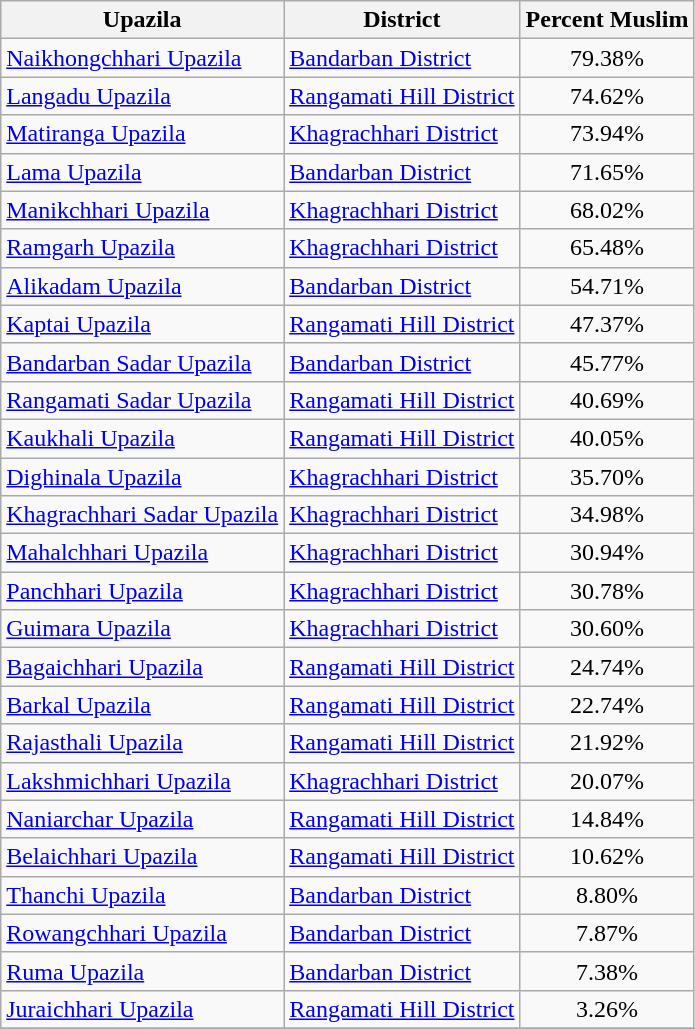<table class="wikitable sortable static-row-numbers static-row-header-text defaultleft col2right hover-highlight">
<tr>
<th>Upazila</th>
<th>District</th>
<th>Percent Muslim</th>
</tr>
<tr>
<td><a href='#'>Naikhongchhari Upazila</a></td>
<td><a href='#'>Bandarban District</a></td>
<td align=center>79.38%</td>
</tr>
<tr>
<td><a href='#'>Langadu Upazila</a></td>
<td><a href='#'>Rangamati Hill District</a></td>
<td align='center'>74.62%</td>
</tr>
<tr>
<td><a href='#'>Matiranga Upazila</a></td>
<td><a href='#'>Khagrachhari District</a></td>
<td align='center'>73.94%</td>
</tr>
<tr>
<td><a href='#'>Lama Upazila</a></td>
<td><a href='#'>Bandarban District</a></td>
<td align=center>71.65%</td>
</tr>
<tr>
<td><a href='#'>Manikchhari Upazila</a></td>
<td><a href='#'>Khagrachhari District</a></td>
<td align=center>68.02%</td>
</tr>
<tr>
<td><a href='#'>Ramgarh Upazila</a></td>
<td><a href='#'>Khagrachhari District</a></td>
<td align=center>65.48%</td>
</tr>
<tr>
<td><a href='#'>Alikadam Upazila</a></td>
<td><a href='#'>Bandarban District</a></td>
<td align=center>54.71%</td>
</tr>
<tr>
<td><a href='#'>Kaptai Upazila</a></td>
<td><a href='#'>Rangamati Hill District</a></td>
<td align=center>47.37%</td>
</tr>
<tr>
<td><a href='#'>Bandarban Sadar Upazila</a></td>
<td><a href='#'>Bandarban District</a></td>
<td align=center>45.77%</td>
</tr>
<tr>
<td><a href='#'>Rangamati Sadar Upazila</a></td>
<td><a href='#'>Rangamati Hill District</a></td>
<td align=center>40.69%</td>
</tr>
<tr>
<td><a href='#'>Kaukhali Upazila</a></td>
<td><a href='#'>Rangamati Hill District</a></td>
<td align=center>40.05%</td>
</tr>
<tr>
<td><a href='#'>Dighinala Upazila</a></td>
<td><a href='#'>Khagrachhari District</a></td>
<td align=center>35.70%</td>
</tr>
<tr>
<td><a href='#'>Khagrachhari Sadar Upazila</a></td>
<td><a href='#'>Khagrachhari District</a></td>
<td align=center>34.98%</td>
</tr>
<tr>
<td><a href='#'>Mahalchhari Upazila</a></td>
<td><a href='#'>Khagrachhari District</a></td>
<td align=center>30.94%</td>
</tr>
<tr>
<td><a href='#'>Panchhari Upazila</a></td>
<td><a href='#'>Khagrachhari District</a></td>
<td align=center>30.78%</td>
</tr>
<tr>
<td><a href='#'>Guimara Upazila</a></td>
<td><a href='#'>Khagrachhari District</a></td>
<td align=center>30.60%</td>
</tr>
<tr>
<td><a href='#'>Bagaichhari Upazila</a></td>
<td><a href='#'>Rangamati Hill District</a></td>
<td align=center>24.74%</td>
</tr>
<tr>
<td><a href='#'>Barkal Upazila</a></td>
<td><a href='#'>Rangamati Hill District</a></td>
<td align=center>22.74%</td>
</tr>
<tr>
<td><a href='#'>Rajasthali Upazila</a></td>
<td><a href='#'>Rangamati Hill District</a></td>
<td align=center>21.92%</td>
</tr>
<tr>
<td><a href='#'>Lakshmichhari Upazila</a></td>
<td><a href='#'>Khagrachhari District</a></td>
<td align=center>20.07%</td>
</tr>
<tr>
<td><a href='#'>Naniarchar Upazila</a></td>
<td><a href='#'>Rangamati Hill District</a></td>
<td align=center>14.84%</td>
</tr>
<tr>
<td><a href='#'>Belaichhari Upazila</a></td>
<td><a href='#'>Rangamati Hill District</a></td>
<td align=center>10.62%</td>
</tr>
<tr>
<td><a href='#'>Thanchi Upazila</a></td>
<td><a href='#'>Bandarban District</a></td>
<td align=center>8.80%</td>
</tr>
<tr>
<td><a href='#'>Rowangchhari Upazila</a></td>
<td><a href='#'>Bandarban District</a></td>
<td align=center>7.87%</td>
</tr>
<tr>
<td><a href='#'>Ruma Upazila</a></td>
<td><a href='#'>Bandarban District</a></td>
<td align=center>7.38%</td>
</tr>
<tr>
<td><a href='#'>Juraichhari Upazila</a></td>
<td><a href='#'>Rangamati Hill District</a></td>
<td align=center>3.26%</td>
</tr>
<tr>
</tr>
</table>
